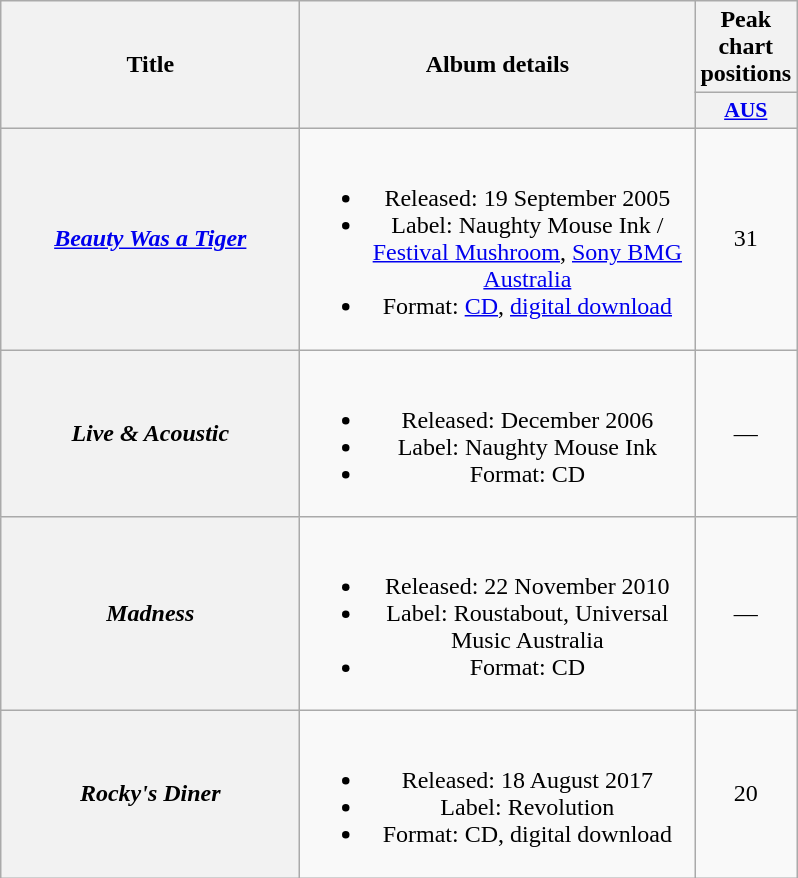<table class="wikitable plainrowheaders" style="text-align:center;" border="1">
<tr>
<th scope="col" rowspan="2" style="width:12em;">Title</th>
<th scope="col" rowspan="2" style="width:16em;">Album details</th>
<th scope="col" colspan="1">Peak chart positions</th>
</tr>
<tr>
<th scope="col" style="width:2.2em;font-size:90%;"><a href='#'>AUS</a><br></th>
</tr>
<tr>
<th scope="row"><em><a href='#'>Beauty Was a Tiger</a></em></th>
<td><br><ul><li>Released: 19 September 2005</li><li>Label: Naughty Mouse Ink / <a href='#'>Festival Mushroom</a>, <a href='#'>Sony BMG Australia</a></li><li>Format: <a href='#'>CD</a>, <a href='#'>digital download</a></li></ul></td>
<td>31</td>
</tr>
<tr>
<th scope="row"><em>Live & Acoustic</em></th>
<td><br><ul><li>Released: December 2006</li><li>Label: Naughty Mouse Ink</li><li>Format: CD</li></ul></td>
<td>—</td>
</tr>
<tr>
<th scope="row"><em>Madness</em></th>
<td><br><ul><li>Released: 22 November 2010</li><li>Label: Roustabout, Universal Music Australia</li><li>Format: CD</li></ul></td>
<td>—</td>
</tr>
<tr>
<th scope="row"><em>Rocky's Diner</em></th>
<td><br><ul><li>Released: 18 August 2017</li><li>Label: Revolution</li><li>Format: CD, digital download</li></ul></td>
<td>20<br></td>
</tr>
</table>
